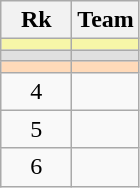<table class="wikitable" style="text-align:center">
<tr>
<th width=40>Rk</th>
<th>Team</th>
</tr>
<tr style="background:#f7f6a8;">
<td></td>
<td style="text-align:left"></td>
</tr>
<tr style="background:#e0e0e0;">
<td></td>
<td style="text-align:left"></td>
</tr>
<tr style="background:#ffdab9;">
<td></td>
<td style="text-align:left"></td>
</tr>
<tr>
<td>4</td>
<td style="text-align:left"></td>
</tr>
<tr>
<td>5</td>
<td style="text-align:left"></td>
</tr>
<tr>
<td>6</td>
<td style="text-align:left"></td>
</tr>
</table>
